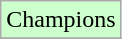<table class="wikitable">
<tr width=10px bgcolor="#ccffcc">
<td>Champions</td>
</tr>
<tr>
</tr>
</table>
